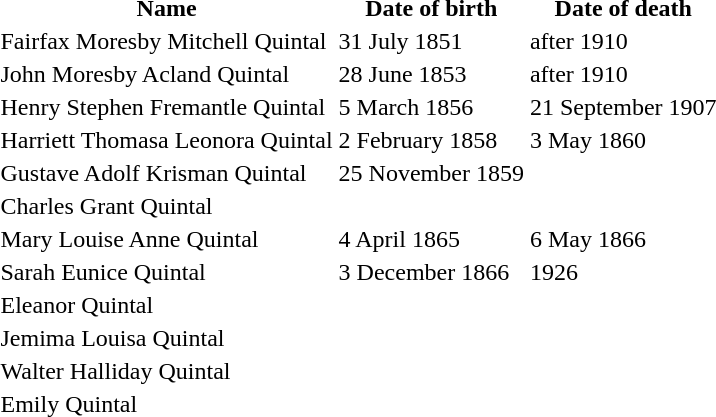<table>
<tr>
<th>Name</th>
<th>Date of birth</th>
<th>Date of death</th>
</tr>
<tr>
<td>Fairfax Moresby Mitchell Quintal</td>
<td>31 July 1851</td>
<td>after 1910</td>
</tr>
<tr>
<td>John Moresby Acland Quintal</td>
<td>28 June 1853</td>
<td>after 1910</td>
</tr>
<tr>
<td>Henry Stephen Fremantle Quintal</td>
<td>5 March 1856</td>
<td>21 September 1907</td>
</tr>
<tr>
<td>Harriett Thomasa Leonora Quintal</td>
<td>2 February 1858</td>
<td>3 May 1860</td>
</tr>
<tr>
<td>Gustave Adolf Krisman Quintal</td>
<td>25 November 1859</td>
<td></td>
</tr>
<tr>
<td>Charles Grant Quintal</td>
<td></td>
<td></td>
</tr>
<tr>
<td>Mary Louise Anne Quintal</td>
<td>4 April 1865</td>
<td>6 May 1866</td>
</tr>
<tr>
<td>Sarah Eunice Quintal</td>
<td>3 December 1866</td>
<td>1926</td>
</tr>
<tr>
<td>Eleanor Quintal</td>
<td></td>
<td></td>
</tr>
<tr>
<td>Jemima Louisa Quintal</td>
<td></td>
<td></td>
</tr>
<tr>
<td>Walter Halliday Quintal</td>
<td></td>
<td></td>
</tr>
<tr>
<td>Emily Quintal</td>
<td></td>
<td></td>
</tr>
</table>
